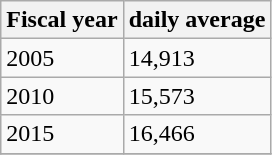<table class="wikitable">
<tr>
<th>Fiscal year</th>
<th>daily average</th>
</tr>
<tr>
<td>2005</td>
<td>14,913</td>
</tr>
<tr>
<td>2010</td>
<td>15,573</td>
</tr>
<tr>
<td>2015</td>
<td>16,466</td>
</tr>
<tr>
</tr>
</table>
